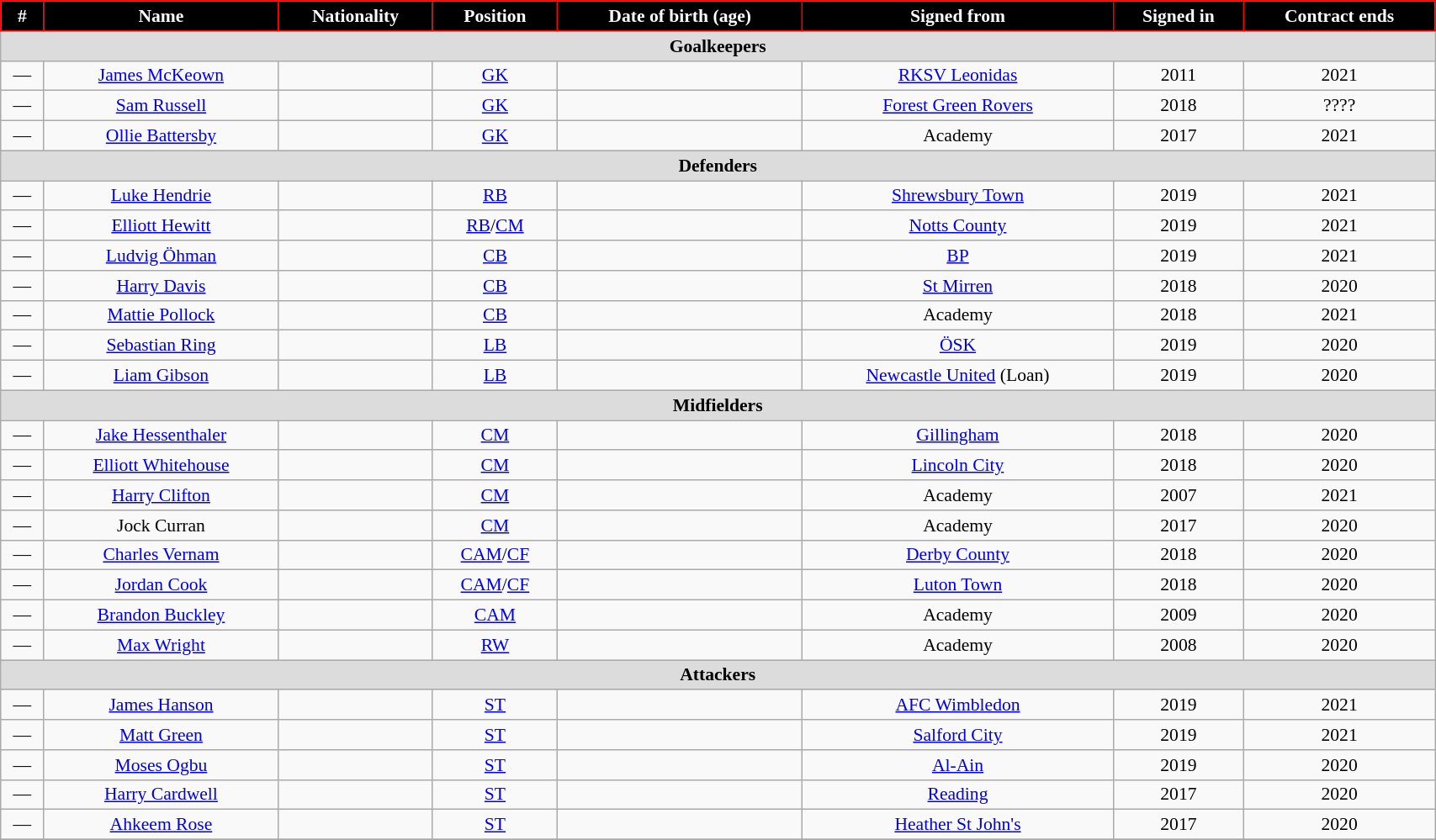<table class="wikitable" style="text-align:center; font-size:90%; width:90%;">
<tr>
<th style="background:black; color:#FFFFFF;border:1px solid red;">#</th>
<th style="background:black; color:#FFFFFF;border:1px solid red;">Name</th>
<th style="background:black; color:#FFFFFF;border:1px solid red;">Nationality</th>
<th style="background:black; color:#FFFFFF;border:1px solid red;">Position</th>
<th style="background:black; color:#FFFFFF;border:1px solid red;">Date of birth (age)</th>
<th style="background:black; color:#FFFFFF;border:1px solid red;">Signed from</th>
<th style="background:black; color:#FFFFFF;border:1px solid red;">Signed in</th>
<th style="background:black; color:#FFFFFF;border:1px solid red;">Contract ends</th>
</tr>
<tr>
<th colspan="8" scope="row" style="background:#dcdcdc;">Goalkeepers</th>
</tr>
<tr>
<td>—</td>
<td><a href='#'>James McKeown</a></td>
<td></td>
<td><a href='#'>GK</a></td>
<td></td>
<td><a href='#'>RKSV Leonidas</a> </td>
<td>2011</td>
<td>2021</td>
</tr>
<tr>
<td>—</td>
<td><a href='#'>Sam Russell</a></td>
<td></td>
<td><a href='#'>GK</a></td>
<td></td>
<td><a href='#'>Forest Green Rovers</a> </td>
<td>2018</td>
<td>????</td>
</tr>
<tr>
<td>—</td>
<td><a href='#'>Ollie Battersby</a></td>
<td></td>
<td><a href='#'>GK</a></td>
<td></td>
<td>Academy</td>
<td>2017</td>
<td>2021</td>
</tr>
<tr>
<th colspan="8" scope="row" style="background:#dcdcdc;">Defenders</th>
</tr>
<tr>
<td>—</td>
<td><a href='#'>Luke Hendrie</a></td>
<td></td>
<td><a href='#'>RB</a></td>
<td></td>
<td><a href='#'>Shrewsbury Town</a> </td>
<td>2019</td>
<td>2021</td>
</tr>
<tr>
<td>—</td>
<td><a href='#'>Elliott Hewitt</a></td>
<td></td>
<td><a href='#'>RB</a>/<a href='#'>CM</a></td>
<td></td>
<td><a href='#'>Notts County</a> </td>
<td>2019</td>
<td>2021</td>
</tr>
<tr>
<td>—</td>
<td><a href='#'>Ludvig Öhman</a></td>
<td></td>
<td><a href='#'>CB</a></td>
<td></td>
<td><a href='#'>BP</a> </td>
<td>2019</td>
<td>2021</td>
</tr>
<tr>
<td>—</td>
<td><a href='#'>Harry Davis</a></td>
<td></td>
<td><a href='#'>CB</a></td>
<td></td>
<td><a href='#'>St Mirren</a> </td>
<td>2018</td>
<td>2020</td>
</tr>
<tr>
<td>—</td>
<td><a href='#'>Mattie Pollock</a></td>
<td></td>
<td><a href='#'>CB</a></td>
<td></td>
<td>Academy</td>
<td>2018</td>
<td>2021</td>
</tr>
<tr>
<td>—</td>
<td><a href='#'>Sebastian Ring</a></td>
<td></td>
<td><a href='#'>LB</a></td>
<td></td>
<td><a href='#'>ÖSK</a> </td>
<td>2019</td>
<td>2020</td>
</tr>
<tr>
<td>—</td>
<td><a href='#'>Liam Gibson</a></td>
<td></td>
<td><a href='#'>LB</a></td>
<td></td>
<td><a href='#'>Newcastle United</a>  (Loan)</td>
<td>2019</td>
<td>2020</td>
</tr>
<tr>
<th colspan="8" scope="row" style="background:#dcdcdc;">Midfielders</th>
</tr>
<tr>
<td>—</td>
<td><a href='#'>Jake Hessenthaler</a></td>
<td></td>
<td><a href='#'>CM</a></td>
<td></td>
<td><a href='#'>Gillingham</a> </td>
<td>2018</td>
<td>2020</td>
</tr>
<tr>
<td>—</td>
<td><a href='#'>Elliott Whitehouse</a></td>
<td></td>
<td><a href='#'>CM</a></td>
<td></td>
<td><a href='#'>Lincoln City</a> </td>
<td>2018</td>
<td>2020</td>
</tr>
<tr>
<td>—</td>
<td><a href='#'>Harry Clifton</a></td>
<td></td>
<td><a href='#'>CM</a></td>
<td></td>
<td>Academy</td>
<td>2007</td>
<td>2021</td>
</tr>
<tr>
<td>—</td>
<td>Jock Curran</td>
<td></td>
<td><a href='#'>CM</a></td>
<td></td>
<td>Academy</td>
<td>2017</td>
<td>2020</td>
</tr>
<tr>
<td>—</td>
<td><a href='#'>Charles Vernam</a></td>
<td></td>
<td><a href='#'>CAM</a>/<a href='#'>CF</a></td>
<td></td>
<td><a href='#'>Derby County</a> </td>
<td>2018</td>
<td>2020</td>
</tr>
<tr>
<td>—</td>
<td><a href='#'>Jordan Cook</a></td>
<td></td>
<td><a href='#'>CAM</a>/<a href='#'>CF</a></td>
<td></td>
<td><a href='#'>Luton Town</a> </td>
<td>2018</td>
<td>2020</td>
</tr>
<tr>
<td>—</td>
<td><a href='#'>Brandon Buckley</a></td>
<td></td>
<td><a href='#'>CAM</a></td>
<td></td>
<td>Academy</td>
<td>2009</td>
<td>2020</td>
</tr>
<tr>
<td>—</td>
<td><a href='#'>Max Wright</a></td>
<td></td>
<td><a href='#'>RW</a></td>
<td></td>
<td>Academy</td>
<td>2008</td>
<td>2020</td>
</tr>
<tr>
<th colspan="8" scope="row" style="background:#dcdcdc;">Attackers</th>
</tr>
<tr>
<td>—</td>
<td><a href='#'>James Hanson</a></td>
<td></td>
<td><a href='#'>ST</a></td>
<td></td>
<td><a href='#'>AFC Wimbledon</a> </td>
<td>2019</td>
<td>2021</td>
</tr>
<tr>
<td>—</td>
<td><a href='#'>Matt Green</a></td>
<td></td>
<td><a href='#'>ST</a></td>
<td></td>
<td><a href='#'>Salford City</a> </td>
<td>2019</td>
<td>2021</td>
</tr>
<tr>
<td>—</td>
<td><a href='#'>Moses Ogbu</a></td>
<td></td>
<td><a href='#'>ST</a></td>
<td></td>
<td><a href='#'>Al-Ain</a> </td>
<td>2019</td>
<td>2020</td>
</tr>
<tr>
<td>—</td>
<td><a href='#'>Harry Cardwell</a></td>
<td></td>
<td><a href='#'>ST</a></td>
<td></td>
<td><a href='#'>Reading</a> </td>
<td>2017</td>
<td>2020</td>
</tr>
<tr>
<td>—</td>
<td><a href='#'>Ahkeem Rose</a></td>
<td></td>
<td><a href='#'>ST</a></td>
<td></td>
<td><a href='#'>Heather St John's</a> </td>
<td>2017</td>
<td>2020</td>
</tr>
<tr>
</tr>
</table>
